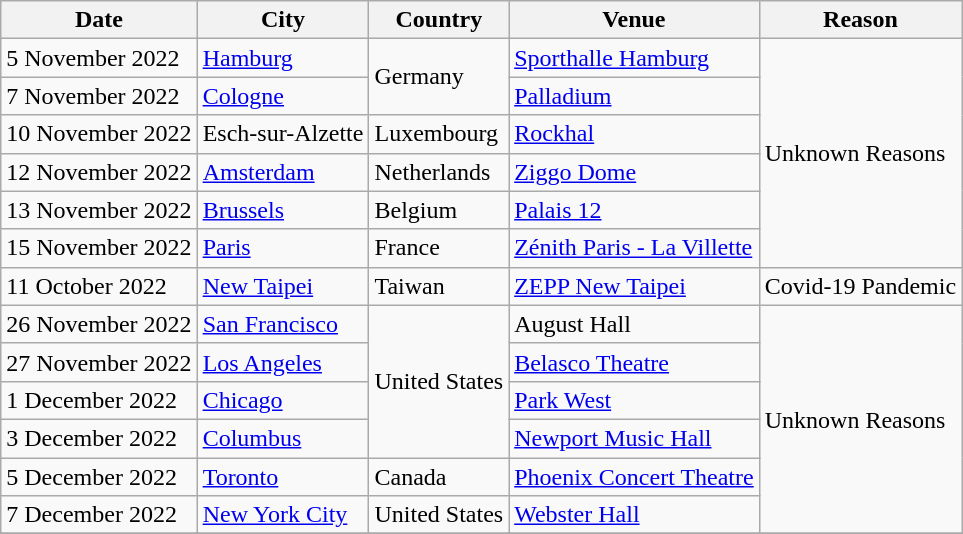<table class="wikitable">
<tr>
<th>Date</th>
<th>City</th>
<th>Country</th>
<th>Venue</th>
<th>Reason</th>
</tr>
<tr>
<td>5 November 2022</td>
<td><a href='#'>Hamburg</a></td>
<td rowspan="2">Germany</td>
<td><a href='#'>Sporthalle Hamburg</a></td>
<td rowspan="6">Unknown Reasons</td>
</tr>
<tr>
<td>7 November 2022</td>
<td><a href='#'>Cologne</a></td>
<td><a href='#'>Palladium</a></td>
</tr>
<tr>
<td>10 November 2022</td>
<td>Esch-sur-Alzette</td>
<td>Luxembourg</td>
<td><a href='#'>Rockhal</a></td>
</tr>
<tr>
<td>12 November 2022</td>
<td><a href='#'>Amsterdam</a></td>
<td>Netherlands</td>
<td><a href='#'>Ziggo Dome</a></td>
</tr>
<tr>
<td>13 November 2022</td>
<td><a href='#'>Brussels</a></td>
<td>Belgium</td>
<td><a href='#'>Palais 12</a></td>
</tr>
<tr>
<td>15 November 2022</td>
<td><a href='#'>Paris</a></td>
<td>France</td>
<td><a href='#'>Zénith Paris - La Villette</a></td>
</tr>
<tr>
<td>11 October 2022</td>
<td><a href='#'>New Taipei</a></td>
<td>Taiwan</td>
<td><a href='#'>ZEPP New Taipei</a></td>
<td>Covid-19 Pandemic</td>
</tr>
<tr>
<td>26 November 2022</td>
<td><a href='#'>San Francisco</a></td>
<td rowspan="4">United States</td>
<td>August Hall</td>
<td rowspan="6">Unknown Reasons</td>
</tr>
<tr>
<td>27 November 2022</td>
<td><a href='#'>Los Angeles</a></td>
<td><a href='#'>Belasco Theatre</a></td>
</tr>
<tr>
<td>1 December 2022</td>
<td><a href='#'>Chicago</a></td>
<td><a href='#'>Park West</a></td>
</tr>
<tr>
<td>3 December 2022</td>
<td><a href='#'>Columbus</a></td>
<td><a href='#'>Newport Music Hall</a></td>
</tr>
<tr>
<td>5 December 2022</td>
<td><a href='#'>Toronto</a></td>
<td>Canada</td>
<td><a href='#'>Phoenix Concert Theatre</a></td>
</tr>
<tr>
<td>7 December 2022</td>
<td><a href='#'>New York City</a></td>
<td>United States</td>
<td><a href='#'>Webster Hall</a></td>
</tr>
<tr>
</tr>
</table>
